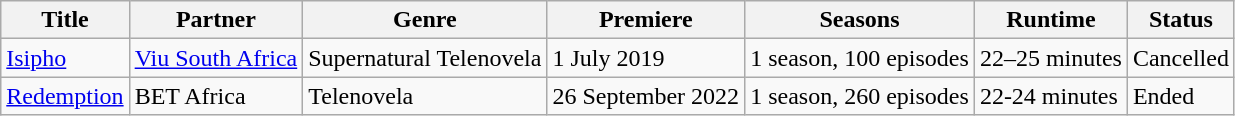<table class="wikitable">
<tr>
<th>Title</th>
<th>Partner</th>
<th>Genre</th>
<th>Premiere</th>
<th>Seasons</th>
<th>Runtime</th>
<th>Status</th>
</tr>
<tr>
<td><a href='#'>Isipho</a></td>
<td><a href='#'>Viu South Africa</a></td>
<td>Supernatural Telenovela</td>
<td>1 July 2019</td>
<td>1 season, 100 episodes</td>
<td>22–25 minutes</td>
<td>Cancelled</td>
</tr>
<tr>
<td><a href='#'>Redemption</a></td>
<td>BET Africa</td>
<td>Telenovela</td>
<td>26 September 2022</td>
<td>1 season, 260 episodes</td>
<td>22-24 minutes</td>
<td>Ended</td>
</tr>
</table>
